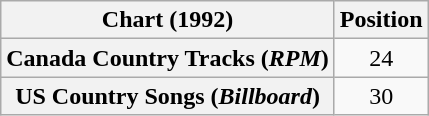<table class="wikitable sortable plainrowheaders" style="text-align:center">
<tr>
<th scope="col">Chart (1992)</th>
<th scope="col">Position</th>
</tr>
<tr>
<th scope="row">Canada Country Tracks (<em>RPM</em>)</th>
<td>24</td>
</tr>
<tr>
<th scope="row">US Country Songs (<em>Billboard</em>)</th>
<td>30</td>
</tr>
</table>
